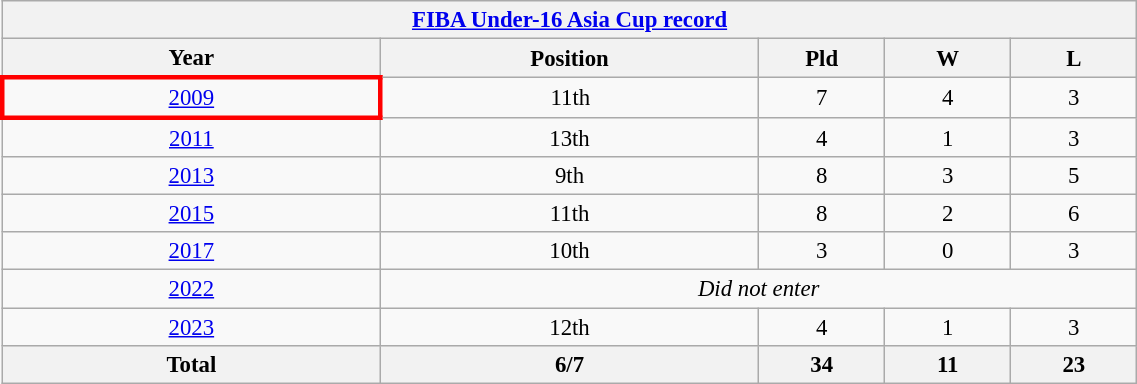<table class="wikitable" style="text-align: center; font-size:95%;" width=60%>
<tr>
<th colspan=9><a href='#'>FIBA Under-16 Asia Cup record</a></th>
</tr>
<tr>
<th width=15%>Year</th>
<th width=15%>Position</th>
<th width=5%>Pld</th>
<th width=5%>W</th>
<th width=5%>L</th>
</tr>
<tr>
<td style="border: 3px solid red;"> <a href='#'>2009</a></td>
<td>11th</td>
<td>7</td>
<td>4</td>
<td>3</td>
</tr>
<tr>
<td> <a href='#'>2011</a></td>
<td>13th</td>
<td>4</td>
<td>1</td>
<td>3</td>
</tr>
<tr>
<td> <a href='#'>2013</a></td>
<td>9th</td>
<td>8</td>
<td>3</td>
<td>5</td>
</tr>
<tr>
<td> <a href='#'>2015</a></td>
<td>11th</td>
<td>8</td>
<td>2</td>
<td>6</td>
</tr>
<tr>
<td> <a href='#'>2017</a></td>
<td>10th</td>
<td>3</td>
<td>0</td>
<td>3</td>
</tr>
<tr>
<td> <a href='#'>2022</a></td>
<td colspan=4><em>Did not enter</em></td>
</tr>
<tr>
<td> <a href='#'>2023</a></td>
<td>12th</td>
<td>4</td>
<td>1</td>
<td>3</td>
</tr>
<tr>
<th>Total</th>
<th>6/7</th>
<th>34</th>
<th>11</th>
<th>23</th>
</tr>
</table>
